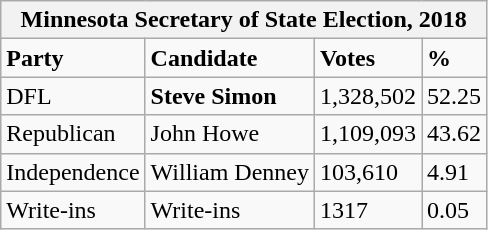<table class="wikitable">
<tr>
<th colspan="4">Minnesota Secretary of State Election, 2018</th>
</tr>
<tr>
<td><strong>Party</strong></td>
<td><strong>Candidate</strong></td>
<td><strong>Votes</strong></td>
<td><strong>%</strong></td>
</tr>
<tr>
<td>DFL</td>
<td><strong>Steve Simon</strong></td>
<td>1,328,502</td>
<td>52.25</td>
</tr>
<tr>
<td>Republican</td>
<td>John Howe</td>
<td>1,109,093</td>
<td>43.62</td>
</tr>
<tr>
<td>Independence</td>
<td>William Denney</td>
<td>103,610</td>
<td>4.91</td>
</tr>
<tr>
<td>Write-ins</td>
<td>Write-ins</td>
<td>1317</td>
<td>0.05</td>
</tr>
</table>
